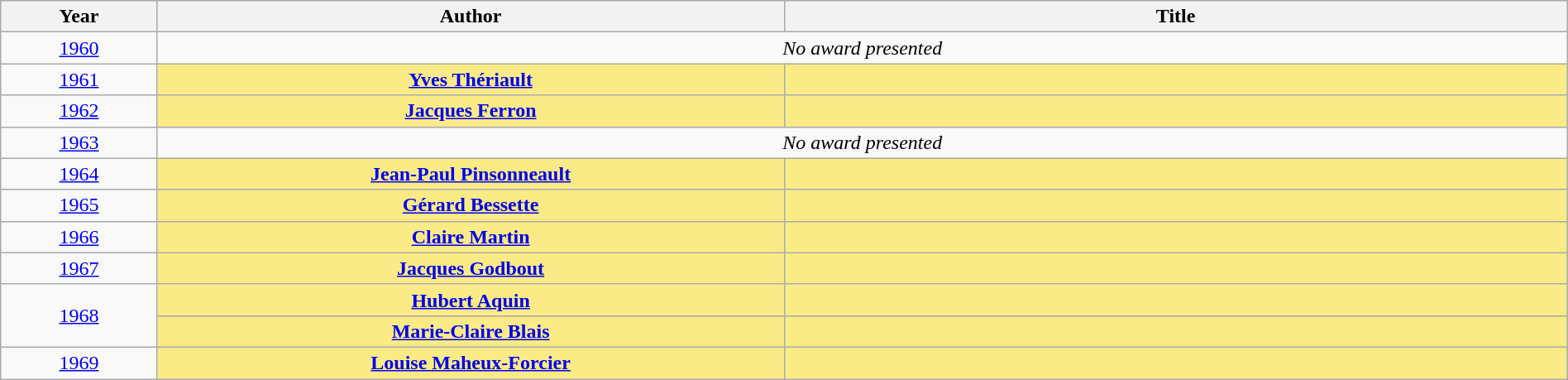<table class="wikitable" width="100%">
<tr>
<th>Year</th>
<th width="40%">Author</th>
<th width="50%">Title</th>
</tr>
<tr>
<td align="center"><a href='#'>1960</a></td>
<td align="center" colspan="2"><em>No award presented</em></td>
</tr>
<tr>
<td align="center"><a href='#'>1961</a></td>
<td align="center" style="background:#FAEB86"><strong><a href='#'>Yves Thériault</a></strong></td>
<td align="center" style="background:#FAEB86"><strong><em></em></strong></td>
</tr>
<tr>
<td align="center"><a href='#'>1962</a></td>
<td align="center" style="background:#FAEB86"><strong><a href='#'>Jacques Ferron</a></strong></td>
<td align="center" style="background:#FAEB86"><strong><em></em></strong></td>
</tr>
<tr>
<td align="center"><a href='#'>1963</a></td>
<td align="center" colspan="2"><em>No award presented</em></td>
</tr>
<tr>
<td align="center"><a href='#'>1964</a></td>
<td align="center" style="background:#FAEB86"><strong><a href='#'>Jean-Paul Pinsonneault</a></strong></td>
<td align="center" style="background:#FAEB86"><strong><em></em></strong></td>
</tr>
<tr>
<td align="center"><a href='#'>1965</a></td>
<td align="center" style="background:#FAEB86"><strong><a href='#'>Gérard Bessette</a></strong></td>
<td align="center" style="background:#FAEB86"><strong><em></em></strong></td>
</tr>
<tr>
<td align="center"><a href='#'>1966</a></td>
<td align="center" style="background:#FAEB86"><strong><a href='#'>Claire Martin</a></strong></td>
<td align="center" style="background:#FAEB86"><strong><em></em></strong></td>
</tr>
<tr>
<td align="center"><a href='#'>1967</a></td>
<td align="center" style="background:#FAEB86"><strong><a href='#'>Jacques Godbout</a></strong></td>
<td align="center" style="background:#FAEB86"><strong><em></em></strong></td>
</tr>
<tr>
<td align="center" rowspan="2"><a href='#'>1968</a></td>
<td align="center" style="background:#FAEB86"><strong><a href='#'>Hubert Aquin</a></strong></td>
<td align="center" style="background:#FAEB86"><strong><em></em></strong></td>
</tr>
<tr>
<td align="center" style="background:#FAEB86"><strong><a href='#'>Marie-Claire Blais</a></strong></td>
<td align="center" style="background:#FAEB86"><strong><em></em></strong></td>
</tr>
<tr>
<td align="center"><a href='#'>1969</a></td>
<td align="center" style="background:#FAEB86"><strong><a href='#'>Louise Maheux-Forcier</a></strong></td>
<td align="center" style="background:#FAEB86"><strong><em></em></strong></td>
</tr>
</table>
